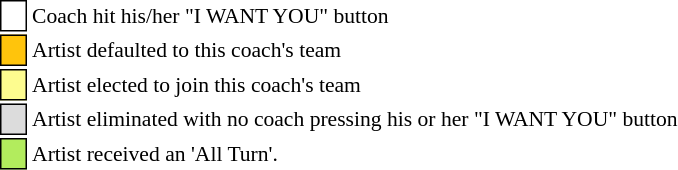<table class="toccolours" style="font-size: 90%; white-space: nowrap;">
<tr>
<td style="background-color:white; border: 1px solid black;"> <strong></strong> </td>
<td>Coach hit his/her "I WANT YOU" button</td>
</tr>
<tr>
<td style="background-color:#FFC40C; border: 1px solid black">    </td>
<td>Artist defaulted to this coach's team</td>
</tr>
<tr>
<td style="background-color:#fdfc8f; border: 1px solid black;">    </td>
<td style="padding-right: 8px">Artist elected to join this coach's team</td>
</tr>
<tr>
<td style="background-color:#DCDCDC; border: 1px solid black">    </td>
<td>Artist eliminated with no coach pressing his or her "I WANT YOU" button</td>
</tr>
<tr>
<td style="background-color:#B2EC5D; border: 1px solid black">    </td>
<td>Artist received an 'All Turn'.</td>
</tr>
<tr>
</tr>
</table>
